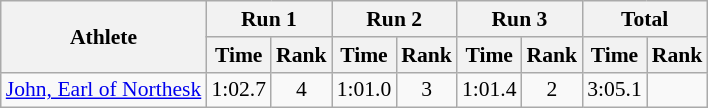<table class="wikitable" border="1" style="font-size:90%">
<tr>
<th rowspan="2">Athlete</th>
<th colspan="2">Run 1</th>
<th colspan="2">Run 2</th>
<th colspan="2">Run 3</th>
<th colspan="2">Total</th>
</tr>
<tr>
<th>Time</th>
<th>Rank</th>
<th>Time</th>
<th>Rank</th>
<th>Time</th>
<th>Rank</th>
<th>Time</th>
<th>Rank</th>
</tr>
<tr>
<td><a href='#'>John, Earl of Northesk</a></td>
<td align="center">1:02.7</td>
<td align="center">4</td>
<td align="center">1:01.0</td>
<td align="center">3</td>
<td align="center">1:01.4</td>
<td align="center">2</td>
<td align="center">3:05.1</td>
<td align="center"></td>
</tr>
</table>
